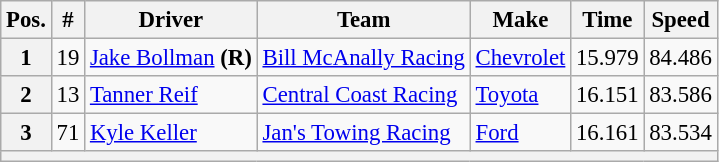<table class="wikitable" style="font-size:95%">
<tr>
<th>Pos.</th>
<th>#</th>
<th>Driver</th>
<th>Team</th>
<th>Make</th>
<th>Time</th>
<th>Speed</th>
</tr>
<tr>
<th>1</th>
<td>19</td>
<td><a href='#'>Jake Bollman</a> <strong>(R)</strong></td>
<td><a href='#'>Bill McAnally Racing</a></td>
<td><a href='#'>Chevrolet</a></td>
<td>15.979</td>
<td>84.486</td>
</tr>
<tr>
<th>2</th>
<td>13</td>
<td><a href='#'>Tanner Reif</a></td>
<td><a href='#'>Central Coast Racing</a></td>
<td><a href='#'>Toyota</a></td>
<td>16.151</td>
<td>83.586</td>
</tr>
<tr>
<th>3</th>
<td>71</td>
<td><a href='#'>Kyle Keller</a></td>
<td><a href='#'>Jan's Towing Racing</a></td>
<td><a href='#'>Ford</a></td>
<td>16.161</td>
<td>83.534</td>
</tr>
<tr>
<th colspan="7"></th>
</tr>
</table>
